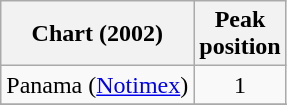<table class="wikitable sortable">
<tr>
<th align="left">Chart (2002)</th>
<th align="left">Peak<br>position</th>
</tr>
<tr>
<td>Panama (<a href='#'>Notimex</a>)</td>
<td align="center">1</td>
</tr>
<tr>
</tr>
<tr>
</tr>
<tr>
</tr>
</table>
